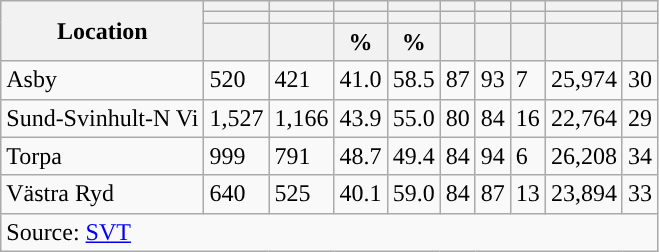<table role="presentation" class="wikitable sortable mw-collapsible">
<tr>
<th rowspan="3">Location</th>
<th></th>
<th></th>
<th></th>
<th></th>
<th></th>
<th></th>
<th></th>
<th></th>
<th></th>
</tr>
<tr>
<th></th>
<th></th>
<th style="background:"></th>
<th style="background:"></th>
<th></th>
<th></th>
<th></th>
<th></th>
<th></th>
</tr>
<tr>
<th data-sort-type="number"></th>
<th data-sort-type="number"></th>
<th data-sort-type="number">%</th>
<th data-sort-type="number">%</th>
<th data-sort-type="number"></th>
<th data-sort-type="number"></th>
<th data-sort-type="number"></th>
<th data-sort-type="number"></th>
<th data-sort-type="number"></th>
</tr>
<tr>
<td align="left">Asby</td>
<td>520</td>
<td>421</td>
<td>41.0</td>
<td>58.5</td>
<td>87</td>
<td>93</td>
<td>7</td>
<td>25,974</td>
<td>30</td>
</tr>
<tr>
<td align="left">Sund-Svinhult-N Vi</td>
<td>1,527</td>
<td>1,166</td>
<td>43.9</td>
<td>55.0</td>
<td>80</td>
<td>84</td>
<td>16</td>
<td>22,764</td>
<td>29</td>
</tr>
<tr>
<td align="left">Torpa</td>
<td>999</td>
<td>791</td>
<td>48.7</td>
<td>49.4</td>
<td>84</td>
<td>94</td>
<td>6</td>
<td>26,208</td>
<td>34</td>
</tr>
<tr>
<td align="left">Västra Ryd</td>
<td>640</td>
<td>525</td>
<td>40.1</td>
<td>59.0</td>
<td>84</td>
<td>87</td>
<td>13</td>
<td>23,894</td>
<td>33</td>
</tr>
<tr>
<td colspan="10" align="left">Source: <a href='#'>SVT</a></td>
</tr>
</table>
